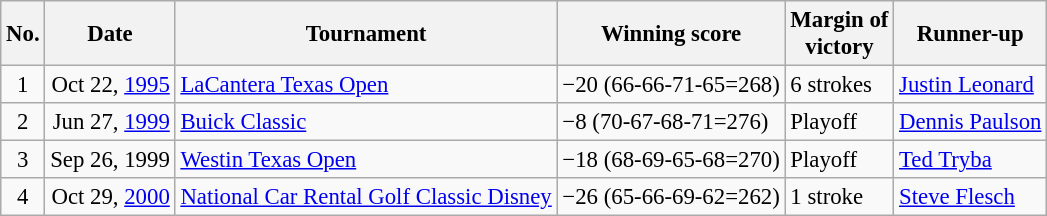<table class="wikitable" style="font-size:95%;">
<tr>
<th>No.</th>
<th>Date</th>
<th>Tournament</th>
<th>Winning score</th>
<th>Margin of<br>victory</th>
<th>Runner-up</th>
</tr>
<tr>
<td align=center>1</td>
<td align=right>Oct 22, <a href='#'>1995</a></td>
<td><a href='#'>LaCantera Texas Open</a></td>
<td>−20 (66-66-71-65=268)</td>
<td>6 strokes</td>
<td> <a href='#'>Justin Leonard</a></td>
</tr>
<tr>
<td align=center>2</td>
<td align=right>Jun 27, <a href='#'>1999</a></td>
<td><a href='#'>Buick Classic</a></td>
<td>−8 (70-67-68-71=276)</td>
<td>Playoff</td>
<td> <a href='#'>Dennis Paulson</a></td>
</tr>
<tr>
<td align=center>3</td>
<td align=right>Sep 26, 1999</td>
<td><a href='#'>Westin Texas Open</a></td>
<td>−18 (68-69-65-68=270)</td>
<td>Playoff</td>
<td> <a href='#'>Ted Tryba</a></td>
</tr>
<tr>
<td align=center>4</td>
<td align=right>Oct 29, <a href='#'>2000</a></td>
<td><a href='#'>National Car Rental Golf Classic Disney</a></td>
<td>−26 (65-66-69-62=262)</td>
<td>1 stroke</td>
<td> <a href='#'>Steve Flesch</a></td>
</tr>
</table>
